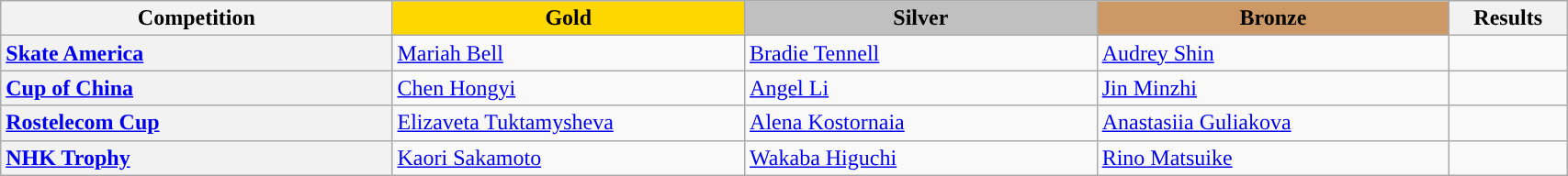<table class="wikitable unsortable" style="text-align:left; width:90%;">
<tr>
<th scope="col" style="text-align:center; width:25%;">Competition</th>
<td scope="col" style="text-align:center; width:22.5%; background:gold"><strong>Gold</strong></td>
<td scope="col" style="text-align:center; width:22.5%; background:silver"><strong>Silver</strong></td>
<td scope="col" style="text-align:center; width:22.5%; background:#c96"><strong>Bronze</strong></td>
<th scope="col" style="text-align:center; width:7.5%;">Results</th>
</tr>
<tr>
<th scope="row" style="text-align:left"> <a href='#'>Skate America</a></th>
<td> <a href='#'>Mariah Bell</a></td>
<td> <a href='#'>Bradie Tennell</a></td>
<td> <a href='#'>Audrey Shin</a></td>
<td></td>
</tr>
<tr>
<th scope="row" style="text-align:left"> <a href='#'>Cup of China</a></th>
<td> <a href='#'>Chen Hongyi</a></td>
<td> <a href='#'>Angel Li</a></td>
<td> <a href='#'>Jin Minzhi</a></td>
<td></td>
</tr>
<tr>
<th scope="row" style="text-align:left"> <a href='#'>Rostelecom Cup</a></th>
<td> <a href='#'>Elizaveta Tuktamysheva</a></td>
<td> <a href='#'>Alena Kostornaia</a></td>
<td> <a href='#'>Anastasiia Guliakova</a></td>
<td></td>
</tr>
<tr>
<th scope="row" style="text-align:left"> <a href='#'>NHK Trophy</a></th>
<td> <a href='#'>Kaori Sakamoto</a></td>
<td> <a href='#'>Wakaba Higuchi</a></td>
<td> <a href='#'>Rino Matsuike</a></td>
<td></td>
</tr>
</table>
